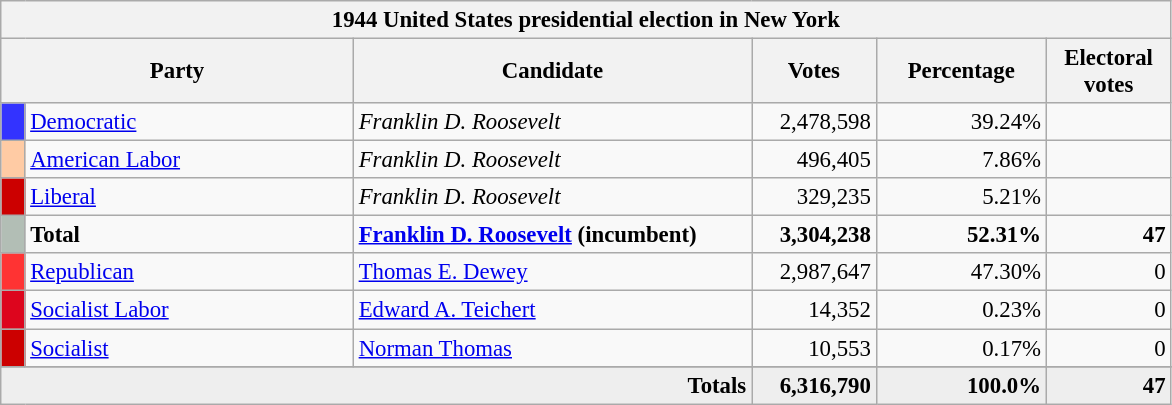<table class="wikitable" style="font-size: 95%;">
<tr>
<th colspan="6">1944 United States presidential election in New York</th>
</tr>
<tr>
<th colspan="2" style="width: 15em">Party</th>
<th style="width: 17em">Candidate</th>
<th style="width: 5em">Votes</th>
<th style="width: 7em">Percentage</th>
<th style="width: 5em">Electoral votes</th>
</tr>
<tr>
<th style="background-color:#3333FF; width: 3px"></th>
<td style="width: 130px"><a href='#'>Democratic</a></td>
<td><em>Franklin D. Roosevelt</em></td>
<td align="right">2,478,598</td>
<td align="right">39.24%</td>
<td align="right"></td>
</tr>
<tr>
<th style="background-color:#FFCBA4; width: 3px"></th>
<td style="width: 130px"><a href='#'>American Labor</a></td>
<td><em>Franklin D. Roosevelt</em></td>
<td align="right">496,405</td>
<td align="right">7.86%</td>
<td align="right"></td>
</tr>
<tr>
<th style="background-color:#CC0000; width: 3px:"></th>
<td style="width: 130px"><a href='#'>Liberal</a></td>
<td><em>Franklin D. Roosevelt</em></td>
<td align="right">329,235</td>
<td align="right">5.21%</td>
<td align="right"></td>
</tr>
<tr>
<th style="background-color:#B2BEB5; width: 3px"></th>
<td style="width: 130px"><strong>Total</strong></td>
<td><strong><a href='#'>Franklin D. Roosevelt</a> (incumbent)</strong></td>
<td align="right"><strong>3,304,238</strong></td>
<td align="right"><strong>52.31%</strong></td>
<td align="right"><strong>47</strong></td>
</tr>
<tr>
<th style="background-color:#FF3333; width: 3px"></th>
<td style="width: 130px"><a href='#'>Republican</a></td>
<td><a href='#'>Thomas E. Dewey</a></td>
<td align="right">2,987,647</td>
<td align="right">47.30%</td>
<td align="right">0</td>
</tr>
<tr>
<th style="background-color:#DD051D; width: 3px"></th>
<td style="width: 130px"><a href='#'>Socialist Labor</a></td>
<td><a href='#'>Edward A. Teichert</a></td>
<td align="right">14,352</td>
<td align="right">0.23%</td>
<td align="right">0</td>
</tr>
<tr>
<th style="background-color:#CC0000; width: 3px"></th>
<td style="width: 130px"><a href='#'>Socialist</a></td>
<td><a href='#'>Norman Thomas</a></td>
<td align="right">10,553</td>
<td align="right">0.17%</td>
<td align="right">0</td>
</tr>
<tr>
</tr>
<tr bgcolor="#EEEEEE">
<td colspan="3" align="right"><strong>Totals</strong></td>
<td align="right"><strong>6,316,790</strong></td>
<td align="right"><strong>100.0%</strong></td>
<td align="right"><strong>47</strong></td>
</tr>
</table>
